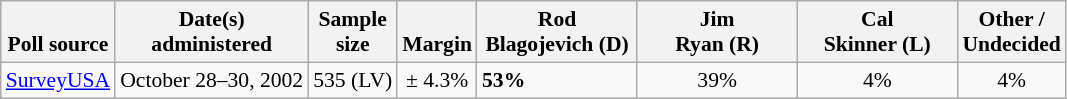<table class="wikitable" style="font-size:90%">
<tr valign=bottom>
<th>Poll source</th>
<th>Date(s)<br>administered</th>
<th>Sample<br>size</th>
<th>Margin<br></th>
<th style="width:100px;">Rod<br>Blagojevich (D)</th>
<th style="width:100px;">Jim<br>Ryan (R)</th>
<th style="width:100px;">Cal<br>Skinner (L)</th>
<th>Other /<br>Undecided</th>
</tr>
<tr>
<td><a href='#'>SurveyUSA</a></td>
<td align=center>October 28–30, 2002</td>
<td align=center>535 (LV)</td>
<td align=center>± 4.3%</td>
<td><strong>53%</strong></td>
<td align=center>39%</td>
<td align=center>4%</td>
<td align=center>4%</td>
</tr>
</table>
